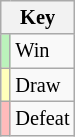<table class="wikitable" style="font-size: 85%">
<tr>
<th colspan=2>Key</th>
</tr>
<tr>
<td bgcolor=#BBF3BB></td>
<td>Win</td>
</tr>
<tr>
<td bgcolor=#FFFFBB></td>
<td>Draw</td>
</tr>
<tr>
<td bgcolor=#FFBBBB></td>
<td>Defeat</td>
</tr>
</table>
